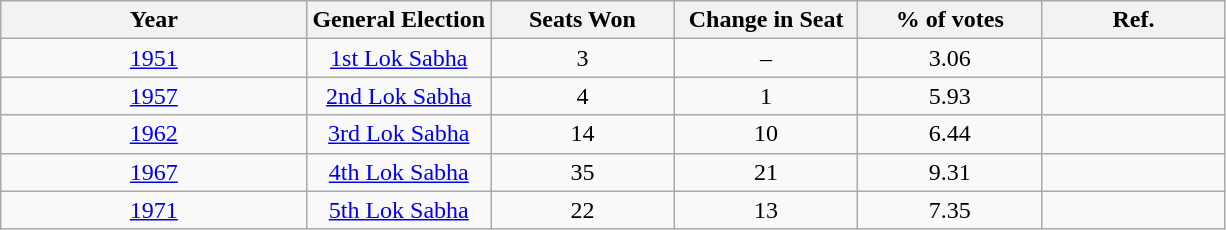<table class="wikitable sortable">
<tr>
<th style="width:25%;">Year</th>
<th style="width:15%;">General Election</th>
<th style="width:15%;">Seats Won</th>
<th style="width:15%;">Change in Seat</th>
<th style="width:15%;">% of votes</th>
<th class="unsortable">Ref.</th>
</tr>
<tr style="text-align:center;">
<td><a href='#'>1951</a></td>
<td><a href='#'>1st Lok Sabha</a></td>
<td>3</td>
<td>–</td>
<td>3.06</td>
<td></td>
</tr>
<tr style="text-align:center;">
<td><a href='#'>1957</a></td>
<td><a href='#'>2nd Lok Sabha</a></td>
<td>4</td>
<td> 1</td>
<td>5.93</td>
<td></td>
</tr>
<tr style="text-align:center;">
<td><a href='#'>1962</a></td>
<td><a href='#'>3rd Lok Sabha</a></td>
<td>14</td>
<td> 10</td>
<td>6.44</td>
<td></td>
</tr>
<tr style="text-align:center;">
<td><a href='#'>1967</a></td>
<td><a href='#'>4th Lok Sabha</a></td>
<td>35</td>
<td> 21</td>
<td>9.31</td>
<td></td>
</tr>
<tr style="text-align:center;">
<td><a href='#'>1971</a></td>
<td><a href='#'>5th Lok Sabha</a></td>
<td>22</td>
<td> 13</td>
<td>7.35</td>
<td></td>
</tr>
</table>
